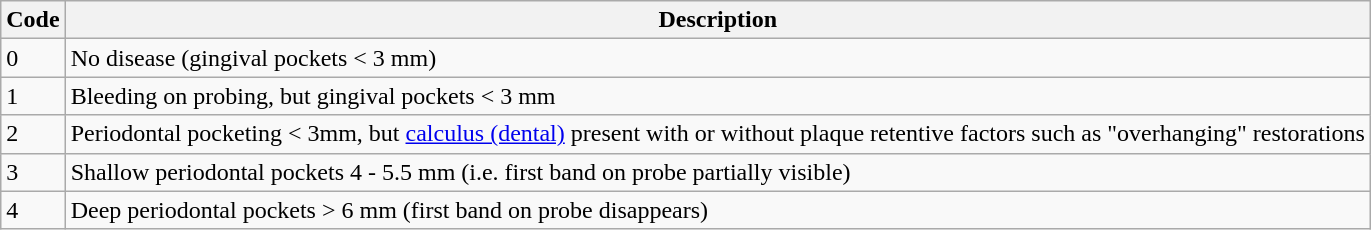<table class="wikitable">
<tr>
<th>Code</th>
<th>Description</th>
</tr>
<tr>
<td>0</td>
<td>No disease (gingival pockets < 3 mm)</td>
</tr>
<tr>
<td>1</td>
<td>Bleeding on probing, but gingival pockets < 3 mm</td>
</tr>
<tr>
<td>2</td>
<td>Periodontal pocketing < 3mm, but <a href='#'>calculus (dental)</a> present with or without plaque retentive factors such as "overhanging" restorations</td>
</tr>
<tr>
<td>3</td>
<td>Shallow periodontal pockets 4 - 5.5 mm (i.e. first band on probe partially visible)</td>
</tr>
<tr>
<td>4</td>
<td>Deep periodontal pockets > 6 mm (first band on probe disappears)</td>
</tr>
</table>
